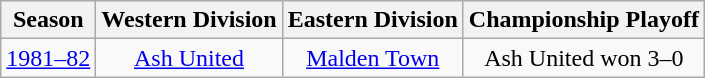<table class="wikitable" style="text-align: center">
<tr>
<th>Season</th>
<th>Western Division</th>
<th>Eastern Division</th>
<th>Championship Playoff</th>
</tr>
<tr>
<td><a href='#'>1981–82</a></td>
<td><a href='#'>Ash United</a></td>
<td><a href='#'>Malden Town</a></td>
<td>Ash United won 3–0</td>
</tr>
</table>
